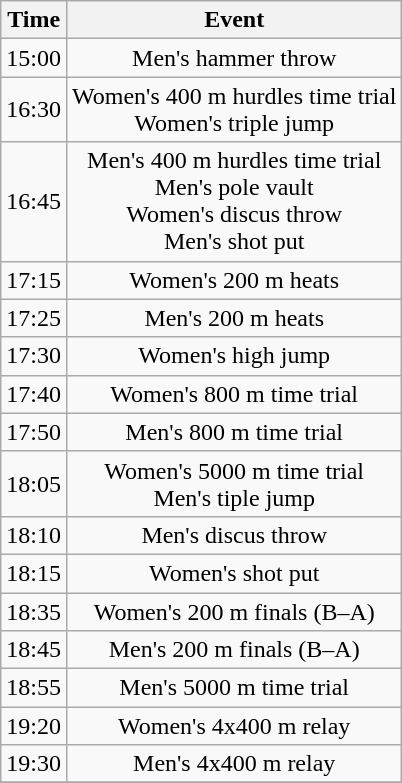<table class="wikitable" style="text-align:center;">
<tr>
<th>Time</th>
<th>Event</th>
</tr>
<tr>
<td>15:00</td>
<td>Men's hammer throw</td>
</tr>
<tr>
<td>16:30</td>
<td>Women's 400 m hurdles time trial<br>Women's triple jump</td>
</tr>
<tr>
<td>16:45</td>
<td>Men's 400 m hurdles time trial<br>Men's pole vault<br>Women's discus throw<br>Men's shot put</td>
</tr>
<tr>
<td>17:15</td>
<td>Women's 200 m heats</td>
</tr>
<tr>
<td>17:25</td>
<td>Men's 200 m heats</td>
</tr>
<tr>
<td>17:30</td>
<td>Women's high jump</td>
</tr>
<tr>
<td>17:40</td>
<td>Women's 800 m time trial</td>
</tr>
<tr>
<td>17:50</td>
<td>Men's 800 m time trial</td>
</tr>
<tr>
<td>18:05</td>
<td>Women's 5000 m time trial<br>Men's tiple jump</td>
</tr>
<tr>
<td>18:10</td>
<td>Men's discus throw</td>
</tr>
<tr>
<td>18:15</td>
<td>Women's shot put</td>
</tr>
<tr>
<td>18:35</td>
<td>Women's 200 m finals (B–A)</td>
</tr>
<tr>
<td>18:45</td>
<td>Men's 200 m finals (B–A)</td>
</tr>
<tr>
<td>18:55</td>
<td>Men's 5000 m time trial</td>
</tr>
<tr>
<td>19:20</td>
<td>Women's 4x400 m relay</td>
</tr>
<tr>
<td>19:30</td>
<td>Men's 4x400 m relay</td>
</tr>
<tr>
</tr>
</table>
